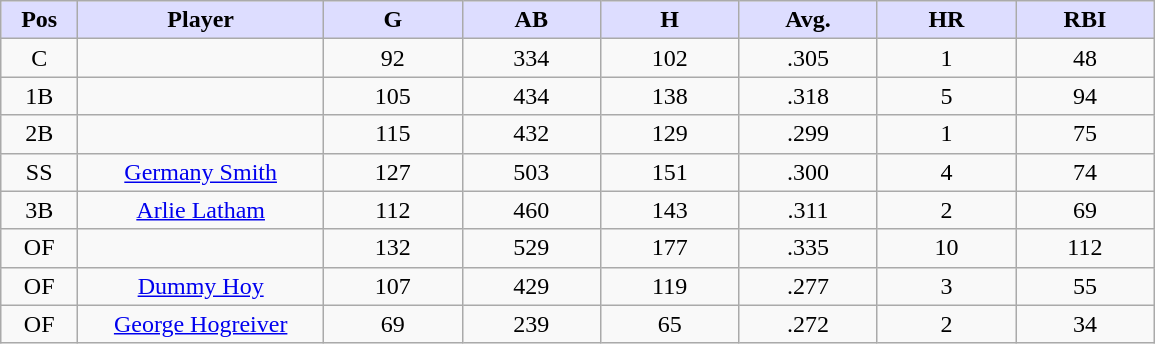<table class="wikitable sortable">
<tr>
<th style="background:#ddf; width:5%;">Pos</th>
<th style="background:#ddf; width:16%;">Player</th>
<th style="background:#ddf; width:9%;">G</th>
<th style="background:#ddf; width:9%;">AB</th>
<th style="background:#ddf; width:9%;">H</th>
<th style="background:#ddf; width:9%;">Avg.</th>
<th style="background:#ddf; width:9%;">HR</th>
<th style="background:#ddf; width:9%;">RBI</th>
</tr>
<tr style="text-align:center;">
<td>C</td>
<td></td>
<td>92</td>
<td>334</td>
<td>102</td>
<td>.305</td>
<td>1</td>
<td>48</td>
</tr>
<tr style="text-align:center;">
<td>1B</td>
<td></td>
<td>105</td>
<td>434</td>
<td>138</td>
<td>.318</td>
<td>5</td>
<td>94</td>
</tr>
<tr style="text-align:center;">
<td>2B</td>
<td></td>
<td>115</td>
<td>432</td>
<td>129</td>
<td>.299</td>
<td>1</td>
<td>75</td>
</tr>
<tr style="text-align:center;">
<td>SS</td>
<td><a href='#'>Germany Smith</a></td>
<td>127</td>
<td>503</td>
<td>151</td>
<td>.300</td>
<td>4</td>
<td>74</td>
</tr>
<tr align=center>
<td>3B</td>
<td><a href='#'>Arlie Latham</a></td>
<td>112</td>
<td>460</td>
<td>143</td>
<td>.311</td>
<td>2</td>
<td>69</td>
</tr>
<tr align=center>
<td>OF</td>
<td></td>
<td>132</td>
<td>529</td>
<td>177</td>
<td>.335</td>
<td>10</td>
<td>112</td>
</tr>
<tr align=center>
<td>OF</td>
<td><a href='#'>Dummy Hoy</a></td>
<td>107</td>
<td>429</td>
<td>119</td>
<td>.277</td>
<td>3</td>
<td>55</td>
</tr>
<tr align=center>
<td>OF</td>
<td><a href='#'>George Hogreiver</a></td>
<td>69</td>
<td>239</td>
<td>65</td>
<td>.272</td>
<td>2</td>
<td>34</td>
</tr>
</table>
